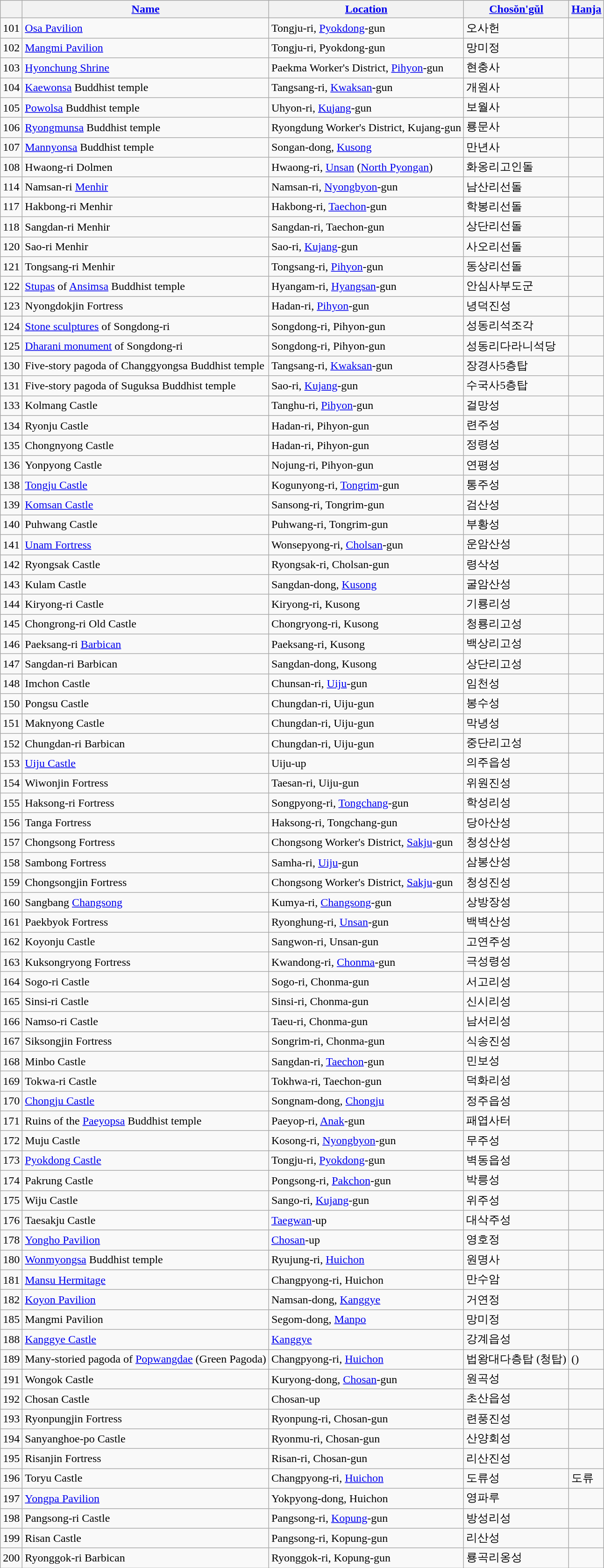<table class="wikitable">
<tr>
<th></th>
<th><a href='#'>Name</a></th>
<th><a href='#'>Location</a></th>
<th><a href='#'>Chosŏn'gŭl</a></th>
<th><a href='#'>Hanja</a></th>
</tr>
<tr>
<td>101</td>
<td><a href='#'>Osa Pavilion</a></td>
<td>Tongju-ri, <a href='#'>Pyokdong</a>-gun</td>
<td>오사헌</td>
<td></td>
</tr>
<tr>
<td>102</td>
<td><a href='#'>Mangmi Pavilion</a></td>
<td>Tongju-ri, Pyokdong-gun</td>
<td>망미정</td>
<td></td>
</tr>
<tr>
<td>103</td>
<td><a href='#'>Hyonchung Shrine</a></td>
<td>Paekma Worker's District, <a href='#'>Pihyon</a>-gun</td>
<td>현충사</td>
<td></td>
</tr>
<tr>
<td>104</td>
<td><a href='#'>Kaewonsa</a> Buddhist temple</td>
<td>Tangsang-ri, <a href='#'>Kwaksan</a>-gun</td>
<td>개원사</td>
<td></td>
</tr>
<tr>
<td>105</td>
<td><a href='#'>Powolsa</a> Buddhist temple</td>
<td>Uhyon-ri, <a href='#'>Kujang</a>-gun</td>
<td>보월사</td>
<td></td>
</tr>
<tr>
<td>106</td>
<td><a href='#'>Ryongmunsa</a> Buddhist temple</td>
<td>Ryongdung Worker's District, Kujang-gun</td>
<td>룡문사</td>
<td></td>
</tr>
<tr>
<td>107</td>
<td><a href='#'>Mannyonsa</a> Buddhist temple</td>
<td>Songan-dong, <a href='#'>Kusong</a></td>
<td>만년사</td>
<td></td>
</tr>
<tr>
<td>108</td>
<td>Hwaong-ri Dolmen</td>
<td>Hwaong-ri, <a href='#'>Unsan</a> (<a href='#'>North Pyongan</a>)</td>
<td>화옹리고인돌</td>
<td></td>
</tr>
<tr>
<td>114</td>
<td>Namsan-ri <a href='#'>Menhir</a></td>
<td>Namsan-ri, <a href='#'>Nyongbyon</a>-gun</td>
<td>남산리선돌</td>
<td></td>
</tr>
<tr>
<td>117</td>
<td>Hakbong-ri Menhir</td>
<td>Hakbong-ri, <a href='#'>Taechon</a>-gun</td>
<td>학봉리선돌</td>
<td></td>
</tr>
<tr>
<td>118</td>
<td>Sangdan-ri Menhir</td>
<td>Sangdan-ri, Taechon-gun</td>
<td>상단리선돌</td>
<td></td>
</tr>
<tr>
<td>120</td>
<td>Sao-ri Menhir</td>
<td>Sao-ri, <a href='#'>Kujang</a>-gun</td>
<td>사오리선돌</td>
<td></td>
</tr>
<tr>
<td>121</td>
<td>Tongsang-ri Menhir</td>
<td>Tongsang-ri, <a href='#'>Pihyon</a>-gun</td>
<td>동상리선돌</td>
<td></td>
</tr>
<tr>
<td>122</td>
<td><a href='#'>Stupas</a> of <a href='#'>Ansimsa</a> Buddhist temple</td>
<td>Hyangam-ri, <a href='#'>Hyangsan</a>-gun</td>
<td>안심사부도군</td>
<td></td>
</tr>
<tr>
<td>123</td>
<td>Nyongdokjin Fortress</td>
<td>Hadan-ri, <a href='#'>Pihyon</a>-gun</td>
<td>녕덕진성</td>
<td></td>
</tr>
<tr>
<td>124</td>
<td><a href='#'>Stone sculptures</a> of Songdong-ri</td>
<td>Songdong-ri, Pihyon-gun</td>
<td>성동리석조각</td>
<td></td>
</tr>
<tr>
<td>125</td>
<td><a href='#'>Dharani monument</a> of Songdong-ri</td>
<td>Songdong-ri, Pihyon-gun</td>
<td>성동리다라니석당</td>
<td></td>
</tr>
<tr>
<td>130</td>
<td>Five-story pagoda of Changgyongsa Buddhist temple</td>
<td>Tangsang-ri, <a href='#'>Kwaksan</a>-gun</td>
<td>장경사5층탑</td>
<td></td>
</tr>
<tr>
<td>131</td>
<td>Five-story pagoda of Suguksa Buddhist temple</td>
<td>Sao-ri, <a href='#'>Kujang</a>-gun</td>
<td>수국사5층탑</td>
<td></td>
</tr>
<tr>
<td>133</td>
<td>Kolmang Castle</td>
<td>Tanghu-ri, <a href='#'>Pihyon</a>-gun</td>
<td>걸망성</td>
<td></td>
</tr>
<tr>
<td>134</td>
<td>Ryonju Castle</td>
<td>Hadan-ri, Pihyon-gun</td>
<td>련주성</td>
<td></td>
</tr>
<tr>
<td>135</td>
<td>Chongnyong Castle</td>
<td>Hadan-ri, Pihyon-gun</td>
<td>정령성</td>
<td></td>
</tr>
<tr>
<td>136</td>
<td>Yonpyong Castle</td>
<td>Nojung-ri, Pihyon-gun</td>
<td>연평성</td>
<td></td>
</tr>
<tr>
<td>138</td>
<td><a href='#'>Tongju Castle</a></td>
<td>Kogunyong-ri, <a href='#'>Tongrim</a>-gun</td>
<td>통주성</td>
<td></td>
</tr>
<tr>
<td>139</td>
<td><a href='#'>Komsan Castle</a></td>
<td>Sansong-ri, Tongrim-gun</td>
<td>검산성</td>
<td></td>
</tr>
<tr>
<td>140</td>
<td>Puhwang Castle</td>
<td>Puhwang-ri, Tongrim-gun</td>
<td>부황성</td>
<td></td>
</tr>
<tr>
<td>141</td>
<td><a href='#'>Unam Fortress</a></td>
<td>Wonsepyong-ri, <a href='#'>Cholsan</a>-gun</td>
<td>운암산성</td>
<td></td>
</tr>
<tr>
<td>142</td>
<td>Ryongsak Castle</td>
<td>Ryongsak-ri, Cholsan-gun</td>
<td>령삭성</td>
<td></td>
</tr>
<tr>
<td>143</td>
<td>Kulam Castle</td>
<td>Sangdan-dong, <a href='#'>Kusong</a></td>
<td>굴암산성</td>
<td></td>
</tr>
<tr>
<td>144</td>
<td>Kiryong-ri Castle</td>
<td>Kiryong-ri, Kusong</td>
<td>기룡리성</td>
<td></td>
</tr>
<tr>
<td>145</td>
<td>Chongrong-ri Old Castle</td>
<td>Chongryong-ri, Kusong</td>
<td>청룡리고성</td>
<td></td>
</tr>
<tr>
<td>146</td>
<td>Paeksang-ri <a href='#'>Barbican</a></td>
<td>Paeksang-ri, Kusong</td>
<td>백상리고성</td>
<td></td>
</tr>
<tr>
<td>147</td>
<td>Sangdan-ri Barbican</td>
<td>Sangdan-dong, Kusong</td>
<td>상단리고성</td>
<td></td>
</tr>
<tr>
<td>148</td>
<td>Imchon Castle</td>
<td>Chunsan-ri, <a href='#'>Uiju</a>-gun</td>
<td>임천성</td>
<td></td>
</tr>
<tr>
<td>150</td>
<td>Pongsu Castle</td>
<td>Chungdan-ri, Uiju-gun</td>
<td>봉수성</td>
<td></td>
</tr>
<tr>
<td>151</td>
<td>Maknyong Castle</td>
<td>Chungdan-ri, Uiju-gun</td>
<td>막녕성</td>
<td></td>
</tr>
<tr>
<td>152</td>
<td>Chungdan-ri Barbican</td>
<td>Chungdan-ri, Uiju-gun</td>
<td>중단리고성</td>
<td></td>
</tr>
<tr>
<td>153</td>
<td><a href='#'>Uiju Castle</a></td>
<td>Uiju-up</td>
<td>의주읍성</td>
<td></td>
</tr>
<tr>
<td>154</td>
<td>Wiwonjin Fortress</td>
<td>Taesan-ri, Uiju-gun</td>
<td>위원진성</td>
<td></td>
</tr>
<tr>
<td>155</td>
<td>Haksong-ri Fortress</td>
<td>Songpyong-ri, <a href='#'>Tongchang</a>-gun</td>
<td>학성리성</td>
<td></td>
</tr>
<tr>
<td>156</td>
<td>Tanga Fortress</td>
<td>Haksong-ri, Tongchang-gun</td>
<td>당아산성</td>
<td></td>
</tr>
<tr>
<td>157</td>
<td>Chongsong Fortress</td>
<td>Chongsong Worker's District, <a href='#'>Sakju</a>-gun</td>
<td>청성산성</td>
<td></td>
</tr>
<tr>
<td>158</td>
<td>Sambong Fortress</td>
<td>Samha-ri, <a href='#'>Uiju</a>-gun</td>
<td>삼봉산성</td>
<td></td>
</tr>
<tr>
<td>159</td>
<td>Chongsongjin Fortress</td>
<td>Chongsong Worker's District, <a href='#'>Sakju</a>-gun</td>
<td>청성진성</td>
<td></td>
</tr>
<tr>
<td>160</td>
<td>Sangbang <a href='#'>Changsong</a></td>
<td>Kumya-ri, <a href='#'>Changsong</a>-gun</td>
<td>상방장성</td>
<td></td>
</tr>
<tr>
<td>161</td>
<td>Paekbyok Fortress</td>
<td>Ryonghung-ri, <a href='#'>Unsan</a>-gun</td>
<td>백벽산성</td>
<td></td>
</tr>
<tr>
<td>162</td>
<td>Koyonju Castle</td>
<td>Sangwon-ri, Unsan-gun</td>
<td>고연주성</td>
<td></td>
</tr>
<tr>
<td>163</td>
<td>Kuksongryong Fortress</td>
<td>Kwandong-ri, <a href='#'>Chonma</a>-gun</td>
<td>극성령성</td>
<td></td>
</tr>
<tr>
<td>164</td>
<td>Sogo-ri Castle</td>
<td>Sogo-ri, Chonma-gun</td>
<td>서고리성</td>
<td></td>
</tr>
<tr>
<td>165</td>
<td>Sinsi-ri Castle</td>
<td>Sinsi-ri, Chonma-gun</td>
<td>신시리성</td>
<td></td>
</tr>
<tr>
<td>166</td>
<td>Namso-ri Castle</td>
<td>Taeu-ri, Chonma-gun</td>
<td>남서리성</td>
<td></td>
</tr>
<tr>
<td>167</td>
<td>Siksongjin Fortress</td>
<td>Songrim-ri, Chonma-gun</td>
<td>식송진성</td>
<td></td>
</tr>
<tr>
<td>168</td>
<td>Minbo Castle</td>
<td>Sangdan-ri, <a href='#'>Taechon</a>-gun</td>
<td>민보성</td>
<td></td>
</tr>
<tr>
<td>169</td>
<td>Tokwa-ri Castle</td>
<td>Tokhwa-ri, Taechon-gun</td>
<td>덕화리성</td>
<td></td>
</tr>
<tr>
<td>170</td>
<td><a href='#'>Chongju Castle</a></td>
<td>Songnam-dong, <a href='#'>Chongju</a></td>
<td>정주읍성</td>
<td></td>
</tr>
<tr>
<td>171</td>
<td>Ruins of the <a href='#'>Paeyopsa</a> Buddhist temple</td>
<td>Paeyop-ri, <a href='#'>Anak</a>-gun</td>
<td>패엽사터</td>
<td></td>
</tr>
<tr>
<td>172</td>
<td>Muju Castle</td>
<td>Kosong-ri, <a href='#'>Nyongbyon</a>-gun</td>
<td>무주성</td>
<td></td>
</tr>
<tr>
<td>173</td>
<td><a href='#'>Pyokdong Castle</a></td>
<td>Tongju-ri, <a href='#'>Pyokdong</a>-gun</td>
<td>벽동읍성</td>
<td></td>
</tr>
<tr>
<td>174</td>
<td>Pakrung Castle</td>
<td>Pongsong-ri, <a href='#'>Pakchon</a>-gun</td>
<td>박릉성</td>
<td></td>
</tr>
<tr>
<td>175</td>
<td>Wiju Castle</td>
<td>Sango-ri, <a href='#'>Kujang</a>-gun</td>
<td>위주성</td>
<td></td>
</tr>
<tr>
<td>176</td>
<td>Taesakju Castle</td>
<td><a href='#'>Taegwan</a>-up</td>
<td>대삭주성</td>
<td></td>
</tr>
<tr>
<td>178</td>
<td><a href='#'>Yongho Pavilion</a></td>
<td><a href='#'>Chosan</a>-up</td>
<td>영호정</td>
<td></td>
</tr>
<tr>
<td>180</td>
<td><a href='#'>Wonmyongsa</a> Buddhist temple</td>
<td>Ryujung-ri, <a href='#'>Huichon</a></td>
<td>원명사</td>
<td></td>
</tr>
<tr>
<td>181</td>
<td><a href='#'>Mansu Hermitage</a></td>
<td>Changpyong-ri, Huichon</td>
<td>만수암</td>
<td></td>
</tr>
<tr>
<td>182</td>
<td><a href='#'>Koyon Pavilion</a></td>
<td>Namsan-dong, <a href='#'>Kanggye</a></td>
<td>거연정</td>
<td></td>
</tr>
<tr>
<td>185</td>
<td>Mangmi Pavilion</td>
<td>Segom-dong, <a href='#'>Manpo</a></td>
<td>망미정</td>
<td></td>
</tr>
<tr>
<td>188</td>
<td><a href='#'>Kanggye Castle</a></td>
<td><a href='#'>Kanggye</a></td>
<td>강계읍성</td>
<td></td>
</tr>
<tr>
<td>189</td>
<td>Many-storied pagoda of <a href='#'>Popwangdae</a> (Green Pagoda)</td>
<td>Changpyong-ri, <a href='#'>Huichon</a></td>
<td>법왕대다층탑 (청탑)</td>
<td> ()</td>
</tr>
<tr>
<td>191</td>
<td>Wongok Castle</td>
<td>Kuryong-dong, <a href='#'>Chosan</a>-gun</td>
<td>원곡성</td>
<td></td>
</tr>
<tr>
<td>192</td>
<td>Chosan Castle</td>
<td>Chosan-up</td>
<td>초산읍성</td>
<td></td>
</tr>
<tr>
<td>193</td>
<td>Ryonpungjin Fortress</td>
<td>Ryonpung-ri, Chosan-gun</td>
<td>련풍진성</td>
<td></td>
</tr>
<tr>
<td>194</td>
<td>Sanyanghoe-po Castle</td>
<td>Ryonmu-ri, Chosan-gun</td>
<td>산양회성</td>
<td></td>
</tr>
<tr>
<td>195</td>
<td>Risanjin Fortress</td>
<td>Risan-ri, Chosan-gun</td>
<td>리산진성</td>
<td></td>
</tr>
<tr>
<td>196</td>
<td>Toryu Castle</td>
<td>Changpyong-ri, <a href='#'>Huichon</a></td>
<td>도류성</td>
<td>도류</td>
</tr>
<tr>
<td>197</td>
<td><a href='#'>Yongpa Pavilion</a></td>
<td>Yokpyong-dong, Huichon</td>
<td>영파루</td>
<td></td>
</tr>
<tr>
<td>198</td>
<td>Pangsong-ri Castle</td>
<td>Pangsong-ri, <a href='#'>Kopung</a>-gun</td>
<td>방성리성</td>
<td></td>
</tr>
<tr>
<td>199</td>
<td>Risan Castle</td>
<td>Pangsong-ri, Kopung-gun</td>
<td>리산성</td>
<td></td>
</tr>
<tr>
<td>200</td>
<td>Ryonggok-ri Barbican</td>
<td>Ryonggok-ri, Kopung-gun</td>
<td>룡곡리옹성</td>
<td></td>
</tr>
</table>
